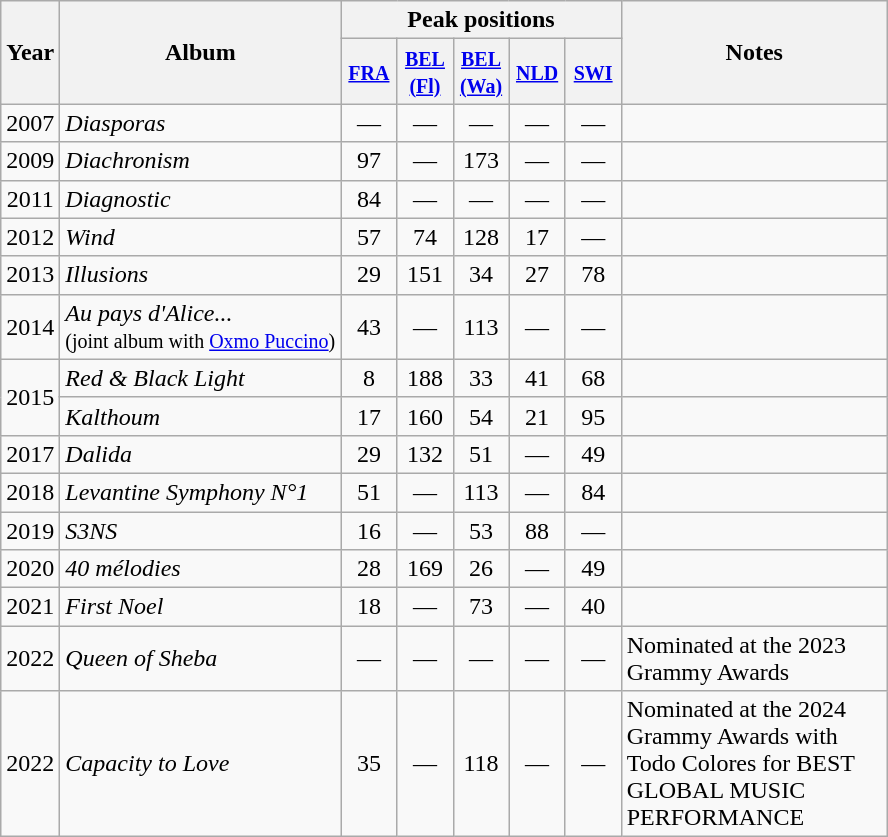<table class="wikitable">
<tr>
<th rowspan="2" style="text-align:center; width:10px;">Year</th>
<th rowspan="2" style="text-align:center; width:180px;">Album</th>
<th colspan="5" style="text-align:center; width:30px;">Peak positions</th>
<th rowspan="2" style="text-align:center; width:170px;">Notes</th>
</tr>
<tr>
<th style="width:30px;"><small><a href='#'>FRA</a></small><br></th>
<th style="width:30px;"><small><a href='#'>BEL<br>(Fl)</a></small><br></th>
<th style="width:30px;"><small><a href='#'>BEL<br>(Wa)</a></small><br></th>
<th style="width:30px;"><small><a href='#'>NLD</a></small><br></th>
<th style="width:30px;"><small><a href='#'>SWI</a></small><br></th>
</tr>
<tr>
<td style="text-align:center;">2007</td>
<td><em>Diasporas</em></td>
<td style="text-align:center;">—</td>
<td style="text-align:center;">—</td>
<td style="text-align:center;">—</td>
<td style="text-align:center;">—</td>
<td style="text-align:center;">—</td>
<td></td>
</tr>
<tr>
<td style="text-align:center;">2009</td>
<td><em>Diachronism</em></td>
<td style="text-align:center;">97</td>
<td style="text-align:center;">—</td>
<td style="text-align:center;">173</td>
<td style="text-align:center;">—</td>
<td style="text-align:center;">—</td>
<td></td>
</tr>
<tr>
<td style="text-align:center;">2011</td>
<td><em>Diagnostic</em></td>
<td style="text-align:center;">84</td>
<td style="text-align:center;">—</td>
<td style="text-align:center;">—</td>
<td style="text-align:center;">—</td>
<td style="text-align:center;">—</td>
<td></td>
</tr>
<tr>
<td style="text-align:center;">2012</td>
<td><em>Wind</em></td>
<td style="text-align:center;">57</td>
<td style="text-align:center;">74</td>
<td style="text-align:center;">128</td>
<td style="text-align:center;">17</td>
<td style="text-align:center;">—</td>
<td></td>
</tr>
<tr>
<td style="text-align:center;">2013</td>
<td><em>Illusions</em></td>
<td style="text-align:center;">29</td>
<td style="text-align:center;">151</td>
<td style="text-align:center;">34</td>
<td style="text-align:center;">27</td>
<td style="text-align:center;">78</td>
<td></td>
</tr>
<tr>
<td style="text-align:center;">2014</td>
<td><em>Au pays d'Alice...</em> <br><small>(joint album with <a href='#'>Oxmo Puccino</a>)</small></td>
<td style="text-align:center;">43</td>
<td style="text-align:center;">—</td>
<td style="text-align:center;">113</td>
<td style="text-align:center;">—</td>
<td style="text-align:center;">—</td>
<td></td>
</tr>
<tr>
<td style="text-align:center;" rowspan="2">2015</td>
<td><em>Red & Black Light</em></td>
<td style="text-align:center;">8</td>
<td style="text-align:center;">188</td>
<td style="text-align:center;">33</td>
<td style="text-align:center;">41</td>
<td style="text-align:center;">68</td>
<td></td>
</tr>
<tr>
<td><em>Kalthoum</em></td>
<td style="text-align:center;">17</td>
<td style="text-align:center;">160</td>
<td style="text-align:center;">54</td>
<td style="text-align:center;">21</td>
<td style="text-align:center;">95</td>
<td></td>
</tr>
<tr>
<td style="text-align:center;">2017</td>
<td><em>Dalida</em></td>
<td style="text-align:center;">29</td>
<td style="text-align:center;">132</td>
<td style="text-align:center;">51</td>
<td style="text-align:center;">—</td>
<td style="text-align:center;">49</td>
<td></td>
</tr>
<tr>
<td style="text-align:center;">2018</td>
<td><em>Levantine Symphony N°1</em></td>
<td style="text-align:center;">51</td>
<td style="text-align:center;">—</td>
<td style="text-align:center;">113</td>
<td style="text-align:center;">—</td>
<td style="text-align:center;">84</td>
<td></td>
</tr>
<tr>
<td style="text-align:center;">2019</td>
<td><em>S3NS</em></td>
<td style="text-align:center;">16</td>
<td style="text-align:center;">—</td>
<td style="text-align:center;">53</td>
<td style="text-align:center;">88</td>
<td style="text-align:center;">—</td>
<td></td>
</tr>
<tr>
<td style="text-align:center;">2020</td>
<td><em>40 mélodies</em></td>
<td style="text-align:center;">28</td>
<td style="text-align:center;">169</td>
<td style="text-align:center;">26</td>
<td style="text-align:center;">—</td>
<td style="text-align:center;">49</td>
<td></td>
</tr>
<tr>
<td style="text-align:center;">2021</td>
<td><em>First Noel</em></td>
<td style="text-align:center;">18</td>
<td style="text-align:center;">—</td>
<td style="text-align:center;">73</td>
<td style="text-align:center;">—</td>
<td style="text-align:center;">40</td>
<td></td>
</tr>
<tr>
<td style="text-align:center;">2022</td>
<td><em>Queen of Sheba</em></td>
<td style="text-align:center;">—</td>
<td style="text-align:center;">—</td>
<td style="text-align:center;">—</td>
<td style="text-align:center;">—</td>
<td style="text-align:center;">—</td>
<td>Nominated at the 2023 Grammy Awards</td>
</tr>
<tr>
<td style="text-align:center;">2022</td>
<td><em>Capacity to Love</em></td>
<td style="text-align:center;">35<br></td>
<td style="text-align:center;">—</td>
<td style="text-align:center;">118</td>
<td style="text-align:center;">—</td>
<td style="text-align:center;">—</td>
<td>Nominated at the 2024 Grammy Awards with Todo Colores for BEST GLOBAL MUSIC PERFORMANCE</td>
</tr>
</table>
